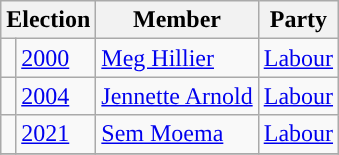<table class="wikitable">
<tr>
<th colspan="2">Election</th>
<th>Member</th>
<th>Party</th>
</tr>
<tr>
<td style="background-color: "></td>
<td><a href='#'>2000</a></td>
<td><a href='#'>Meg Hillier</a></td>
<td><a href='#'>Labour</a></td>
</tr>
<tr>
<td style="background-color: "></td>
<td><a href='#'>2004</a></td>
<td><a href='#'>Jennette Arnold</a></td>
<td><a href='#'>Labour</a></td>
</tr>
<tr>
<td style="background-color: "></td>
<td><a href='#'>2021</a></td>
<td><a href='#'>Sem Moema</a></td>
<td><a href='#'>Labour</a></td>
</tr>
<tr>
</tr>
</table>
